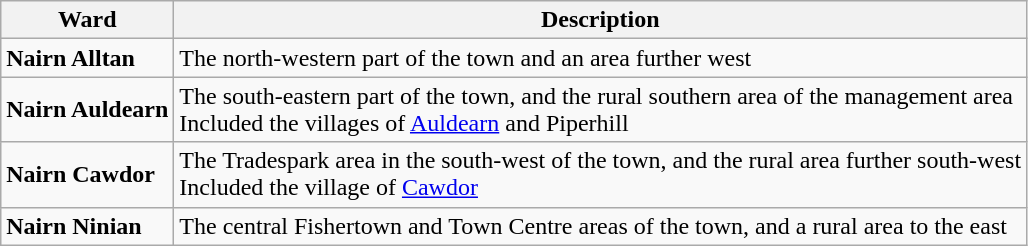<table class="wikitable">
<tr>
<th>Ward</th>
<th>Description</th>
</tr>
<tr>
<td><strong>Nairn Alltan</strong></td>
<td>The north-western part of the town and an area further west</td>
</tr>
<tr>
<td><strong>Nairn Auldearn</strong></td>
<td>The south-eastern part of the town, and the rural southern area of the management area<br> Included the villages of <a href='#'>Auldearn</a> and Piperhill</td>
</tr>
<tr>
<td><strong>Nairn Cawdor</strong></td>
<td>The Tradespark area in the south-west of the town, and the rural area further south-west<br> Included the village of <a href='#'>Cawdor</a></td>
</tr>
<tr>
<td><strong>Nairn Ninian</strong></td>
<td>The central Fishertown and Town Centre areas of the town, and a rural area to the east</td>
</tr>
</table>
